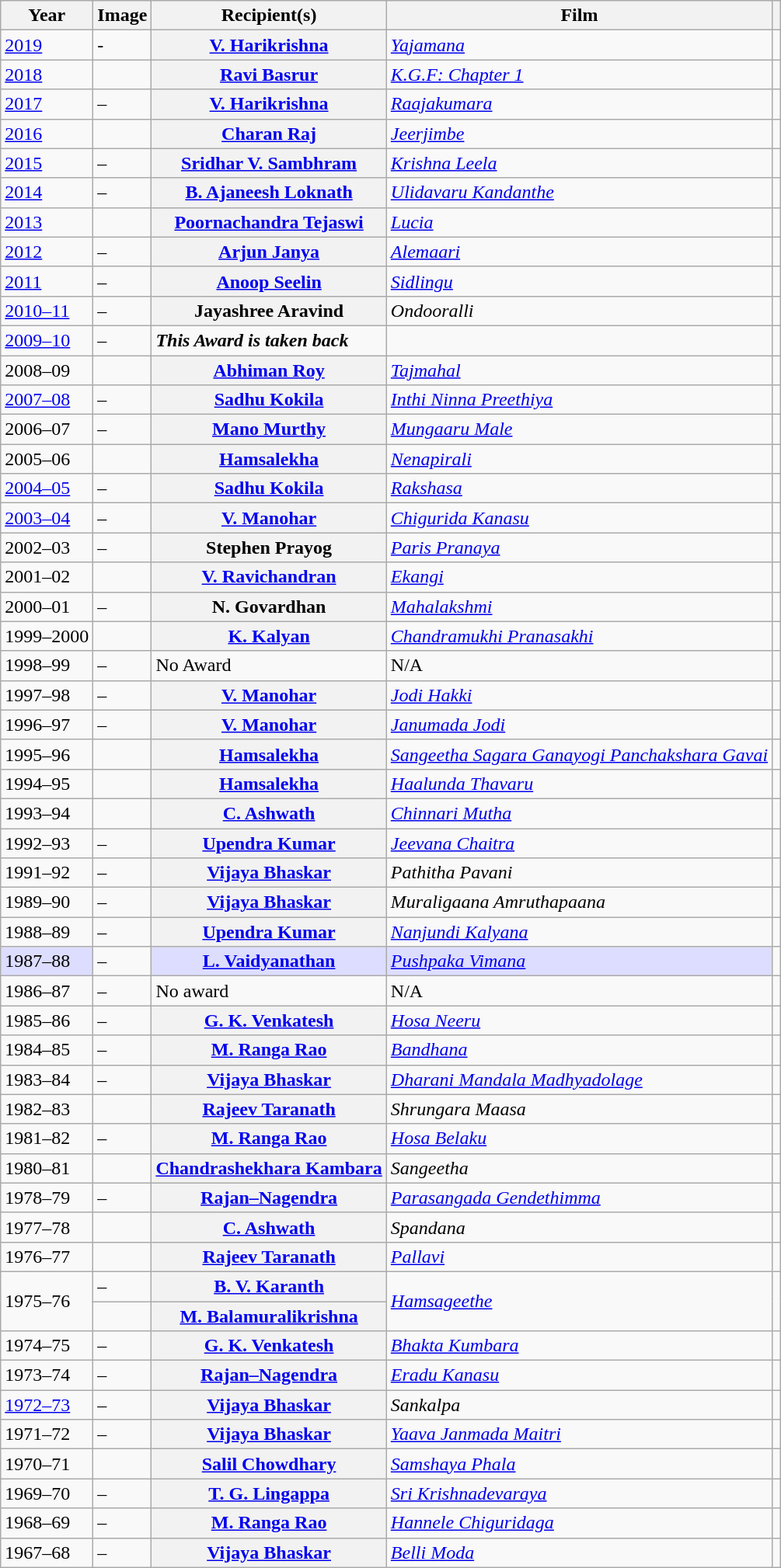<table class="wikitable sortable">
<tr>
<th>Year</th>
<th>Image</th>
<th>Recipient(s)</th>
<th>Film</th>
<th class="unsortable"></th>
</tr>
<tr>
<td><a href='#'>2019</a></td>
<td>-</td>
<th><a href='#'>V. Harikrishna</a></th>
<td><em><a href='#'>Yajamana</a></em></td>
<td></td>
</tr>
<tr>
<td><a href='#'>2018</a></td>
<td></td>
<th><a href='#'>Ravi Basrur</a></th>
<td><em><a href='#'>K.G.F: Chapter 1</a></em></td>
<td style="text-align:center;"></td>
</tr>
<tr>
<td><a href='#'>2017</a></td>
<td>–</td>
<th><a href='#'>V. Harikrishna</a></th>
<td><em><a href='#'>Raajakumara</a></em></td>
<td style="text-align:center;"></td>
</tr>
<tr>
<td><a href='#'>2016</a></td>
<td></td>
<th><a href='#'>Charan Raj</a></th>
<td><em><a href='#'>Jeerjimbe</a></em></td>
<td style="text-align:center;"></td>
</tr>
<tr>
<td><a href='#'>2015</a></td>
<td>–</td>
<th><a href='#'>Sridhar V. Sambhram</a></th>
<td><em><a href='#'>Krishna Leela</a></em></td>
<td style="text-align:center;"></td>
</tr>
<tr>
<td><a href='#'>2014</a></td>
<td>–</td>
<th><a href='#'>B. Ajaneesh Loknath</a></th>
<td><em><a href='#'>Ulidavaru Kandanthe</a></em></td>
<td style="text-align:center;"></td>
</tr>
<tr>
<td><a href='#'>2013</a></td>
<td></td>
<th><a href='#'>Poornachandra Tejaswi</a></th>
<td><em><a href='#'>Lucia</a></em></td>
<td style="text-align:center;"></td>
</tr>
<tr>
<td><a href='#'>2012</a></td>
<td>–</td>
<th><a href='#'>Arjun Janya</a></th>
<td><em><a href='#'>Alemaari</a></em></td>
<td></td>
</tr>
<tr>
<td><a href='#'>2011</a></td>
<td>–</td>
<th><a href='#'>Anoop Seelin</a></th>
<td><em><a href='#'>Sidlingu</a></em></td>
<td></td>
</tr>
<tr>
<td><a href='#'>2010–11</a></td>
<td>–</td>
<th>Jayashree Aravind</th>
<td><em>Ondooralli</em></td>
<td></td>
</tr>
<tr>
<td><a href='#'>2009–10</a></td>
<td>–</td>
<td><strong><em>This Award is taken back</em></strong></td>
<td></td>
<td></td>
</tr>
<tr>
<td>2008–09</td>
<td></td>
<th><a href='#'>Abhiman Roy</a></th>
<td><em><a href='#'>Tajmahal</a></em></td>
<td></td>
</tr>
<tr>
<td><a href='#'>2007–08</a></td>
<td>–</td>
<th><a href='#'>Sadhu Kokila</a></th>
<td><em><a href='#'>Inthi Ninna Preethiya</a></em></td>
<td></td>
</tr>
<tr>
<td>2006–07</td>
<td>–</td>
<th><a href='#'>Mano Murthy</a></th>
<td><em><a href='#'>Mungaaru Male</a></em></td>
<td></td>
</tr>
<tr>
<td>2005–06</td>
<td></td>
<th><a href='#'>Hamsalekha</a></th>
<td><em><a href='#'>Nenapirali</a></em></td>
<td></td>
</tr>
<tr>
<td><a href='#'>2004–05</a></td>
<td>–</td>
<th><a href='#'>Sadhu Kokila</a></th>
<td><em><a href='#'>Rakshasa</a></em></td>
<td></td>
</tr>
<tr>
<td><a href='#'>2003–04</a></td>
<td>–</td>
<th><a href='#'>V. Manohar</a></th>
<td><em><a href='#'>Chigurida Kanasu</a></em></td>
<td></td>
</tr>
<tr>
<td>2002–03</td>
<td>–</td>
<th>Stephen Prayog</th>
<td><em><a href='#'>Paris Pranaya</a></em></td>
<td></td>
</tr>
<tr>
<td>2001–02</td>
<td></td>
<th><a href='#'>V. Ravichandran</a></th>
<td><em><a href='#'>Ekangi</a></em></td>
<td></td>
</tr>
<tr>
<td>2000–01</td>
<td>–</td>
<th>N. Govardhan</th>
<td><em><a href='#'>Mahalakshmi</a></em></td>
<td></td>
</tr>
<tr>
<td>1999–2000</td>
<td></td>
<th><a href='#'>K. Kalyan</a></th>
<td><em><a href='#'>Chandramukhi Pranasakhi</a></em></td>
<td></td>
</tr>
<tr>
<td>1998–99</td>
<td>–</td>
<td>No Award</td>
<td>N/A</td>
<td></td>
</tr>
<tr>
<td>1997–98</td>
<td>–</td>
<th><a href='#'>V. Manohar</a></th>
<td><em><a href='#'>Jodi Hakki</a></em></td>
<td></td>
</tr>
<tr>
<td>1996–97</td>
<td>–</td>
<th><a href='#'>V. Manohar</a></th>
<td><em><a href='#'>Janumada Jodi</a></em></td>
<td></td>
</tr>
<tr>
<td>1995–96</td>
<td></td>
<th><a href='#'>Hamsalekha</a></th>
<td><em><a href='#'>Sangeetha Sagara Ganayogi Panchakshara Gavai</a></em></td>
<td></td>
</tr>
<tr>
<td>1994–95</td>
<td></td>
<th><a href='#'>Hamsalekha</a></th>
<td><em><a href='#'>Haalunda Thavaru</a></em></td>
<td></td>
</tr>
<tr>
<td>1993–94</td>
<td></td>
<th><a href='#'>C. Ashwath</a></th>
<td><em><a href='#'>Chinnari Mutha</a></em></td>
<td></td>
</tr>
<tr>
<td>1992–93</td>
<td>–</td>
<th><a href='#'>Upendra Kumar</a></th>
<td><em><a href='#'>Jeevana Chaitra</a></em></td>
<td></td>
</tr>
<tr>
<td>1991–92</td>
<td>–</td>
<th><a href='#'>Vijaya Bhaskar</a></th>
<td><em>Pathitha Pavani</em></td>
<td></td>
</tr>
<tr>
<td>1989–90</td>
<td>–</td>
<th><a href='#'>Vijaya Bhaskar</a></th>
<td><em>Muraligaana Amruthapaana</em></td>
<td></td>
</tr>
<tr>
<td>1988–89</td>
<td>–</td>
<th><a href='#'>Upendra Kumar</a></th>
<td><em><a href='#'>Nanjundi Kalyana</a></em></td>
<td></td>
</tr>
<tr>
<td style="background:#ddf;">1987–88</td>
<td>–</td>
<th style="background:#ddf;"><a href='#'>L. Vaidyanathan</a></th>
<td style="background:#ddf;"><em><a href='#'>Pushpaka Vimana</a></em></td>
<td></td>
</tr>
<tr>
<td>1986–87</td>
<td>–</td>
<td>No award</td>
<td>N/A</td>
<td></td>
</tr>
<tr>
<td>1985–86</td>
<td>–</td>
<th><a href='#'>G. K. Venkatesh</a></th>
<td><em><a href='#'>Hosa Neeru</a></em></td>
<td></td>
</tr>
<tr>
<td>1984–85</td>
<td>–</td>
<th><a href='#'>M. Ranga Rao</a></th>
<td><em><a href='#'>Bandhana</a></em></td>
<td></td>
</tr>
<tr>
<td>1983–84</td>
<td>–</td>
<th><a href='#'>Vijaya Bhaskar</a></th>
<td><em><a href='#'>Dharani Mandala Madhyadolage</a></em></td>
<td></td>
</tr>
<tr>
<td>1982–83</td>
<td></td>
<th><a href='#'>Rajeev Taranath</a></th>
<td><em>Shrungara Maasa</em></td>
<td></td>
</tr>
<tr>
<td>1981–82</td>
<td>–</td>
<th><a href='#'>M. Ranga Rao</a></th>
<td><em><a href='#'>Hosa Belaku</a></em></td>
<td></td>
</tr>
<tr>
<td>1980–81</td>
<td></td>
<th><a href='#'>Chandrashekhara Kambara</a></th>
<td><em>Sangeetha</em></td>
<td></td>
</tr>
<tr>
<td>1978–79</td>
<td>–</td>
<th><a href='#'>Rajan–Nagendra</a></th>
<td><em><a href='#'>Parasangada Gendethimma</a></em></td>
<td></td>
</tr>
<tr>
<td>1977–78</td>
<td></td>
<th><a href='#'>C. Ashwath</a></th>
<td><em>Spandana</em></td>
<td></td>
</tr>
<tr>
<td>1976–77</td>
<td></td>
<th><a href='#'>Rajeev Taranath</a></th>
<td><em><a href='#'>Pallavi</a></em></td>
<td></td>
</tr>
<tr>
<td rowspan="2">1975–76</td>
<td>–</td>
<th><a href='#'>B. V. Karanth</a></th>
<td rowspan="2"><em><a href='#'>Hamsageethe</a></em></td>
<td rowspan="2"></td>
</tr>
<tr>
<td></td>
<th><a href='#'>M. Balamuralikrishna</a></th>
</tr>
<tr>
<td>1974–75</td>
<td>–</td>
<th><a href='#'>G. K. Venkatesh</a></th>
<td><em><a href='#'>Bhakta Kumbara</a></em></td>
<td></td>
</tr>
<tr>
<td>1973–74</td>
<td>–</td>
<th><a href='#'>Rajan–Nagendra</a></th>
<td><em><a href='#'>Eradu Kanasu</a></em></td>
<td></td>
</tr>
<tr>
<td><a href='#'>1972–73</a></td>
<td>–</td>
<th><a href='#'>Vijaya Bhaskar</a></th>
<td><em>Sankalpa</em></td>
<td></td>
</tr>
<tr>
<td>1971–72</td>
<td>–</td>
<th><a href='#'>Vijaya Bhaskar</a></th>
<td><em><a href='#'>Yaava Janmada Maitri</a></em></td>
<td></td>
</tr>
<tr>
<td>1970–71</td>
<td></td>
<th><a href='#'>Salil Chowdhary</a></th>
<td><em><a href='#'>Samshaya Phala</a></em></td>
<td></td>
</tr>
<tr>
<td>1969–70</td>
<td>–</td>
<th><a href='#'>T. G. Lingappa</a></th>
<td><em><a href='#'>Sri Krishnadevaraya</a></em></td>
<td></td>
</tr>
<tr>
<td>1968–69</td>
<td>–</td>
<th><a href='#'>M. Ranga Rao</a></th>
<td><em><a href='#'>Hannele Chiguridaga</a></em></td>
<td></td>
</tr>
<tr>
<td>1967–68</td>
<td>–</td>
<th><a href='#'>Vijaya Bhaskar</a></th>
<td><em><a href='#'>Belli Moda</a></em></td>
<td></td>
</tr>
</table>
